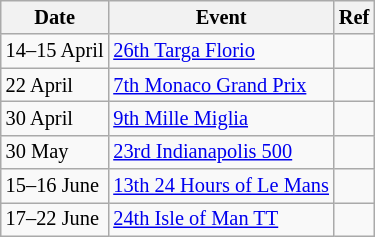<table class="wikitable" style="font-size: 85%">
<tr>
<th>Date</th>
<th>Event</th>
<th>Ref</th>
</tr>
<tr>
<td>14–15 April</td>
<td><a href='#'>26th Targa Florio</a></td>
<td></td>
</tr>
<tr>
<td>22 April</td>
<td><a href='#'>7th Monaco Grand Prix</a></td>
<td></td>
</tr>
<tr>
<td>30 April</td>
<td><a href='#'>9th Mille Miglia</a></td>
<td></td>
</tr>
<tr>
<td>30 May</td>
<td><a href='#'>23rd Indianapolis 500</a></td>
<td></td>
</tr>
<tr>
<td>15–16 June</td>
<td><a href='#'>13th 24 Hours of Le Mans</a></td>
<td></td>
</tr>
<tr>
<td>17–22 June</td>
<td><a href='#'>24th Isle of Man TT</a></td>
<td></td>
</tr>
</table>
